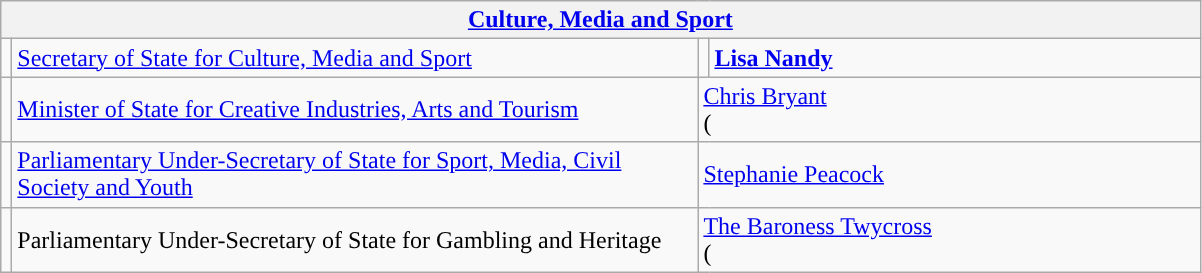<table class="wikitable">
<tr>
<th colspan="4"><a href='#'>Culture, Media and Sport</a></th>
</tr>
<tr>
<td style="background: "></td>
<td style="width: 450px;"><a href='#'>Secretary of State for Culture, Media and Sport</a></td>
<td style="background: "></td>
<td style="width: 320px;"><strong><a href='#'>Lisa Nandy</a></strong></td>
</tr>
<tr>
<td style="background: "></td>
<td><a href='#'>Minister of State for Creative Industries, Arts and Tourism</a></td>
<td colspan="2"><a href='#'>Chris Bryant</a><br>(</td>
</tr>
<tr>
<td style="background: "></td>
<td><a href='#'>Parliamentary Under-Secretary of State for Sport, Media, Civil Society and Youth</a></td>
<td colspan="2"><a href='#'>Stephanie Peacock</a></td>
</tr>
<tr>
<td style="background: "></td>
<td>Parliamentary Under-Secretary of State for Gambling and Heritage</td>
<td colspan="2"><a href='#'>The Baroness Twycross</a><br>(<br></td>
</tr>
</table>
